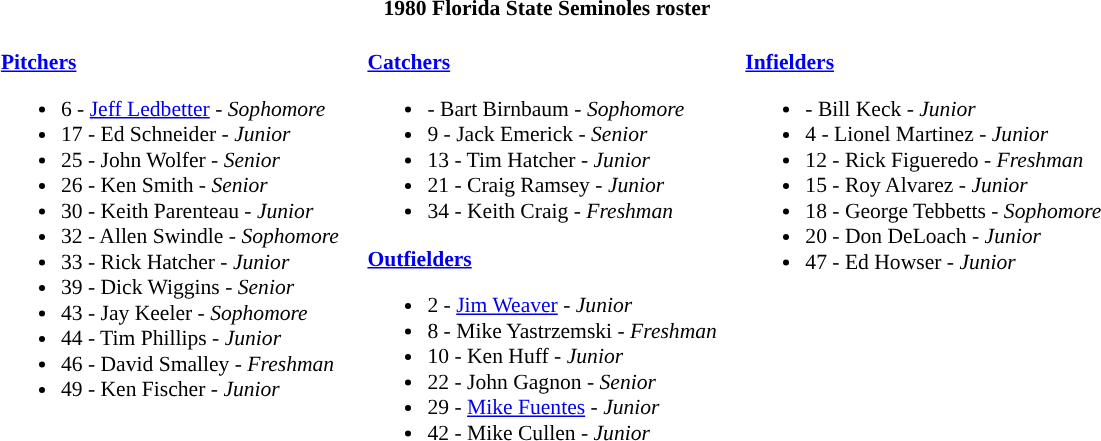<table class="toccolours" style="border-collapse:collapse; font-size:90%;">
<tr>
<th colspan=9>1980 Florida State Seminoles roster</th>
</tr>
<tr>
<td width="03"> </td>
<td valign="top"><br><strong><a href='#'>Pitchers</a></strong><ul><li>6 - <a href='#'>Jeff Ledbetter</a> - <em>Sophomore</em></li><li>17 - Ed Schneider - <em>Junior</em></li><li>25 - John Wolfer - <em>Senior</em></li><li>26 - Ken Smith - <em>Senior</em></li><li>30 - Keith Parenteau - <em>Junior</em></li><li>32 - Allen Swindle - <em>Sophomore</em></li><li>33 - Rick Hatcher - <em>Junior</em></li><li>39 - Dick Wiggins - <em>Senior</em></li><li>43 - Jay Keeler - <em>Sophomore</em></li><li>44 - Tim Phillips - <em>Junior</em></li><li>46 - David Smalley - <em>Freshman</em></li><li>49 - Ken Fischer - <em>Junior</em></li></ul></td>
<td width="15"> </td>
<td valign="top"><br><strong><a href='#'>Catchers</a></strong><ul><li>- Bart Birnbaum - <em>Sophomore</em></li><li>9 - Jack Emerick - <em>Senior</em></li><li>13 - Tim Hatcher - <em>Junior</em></li><li>21 - Craig Ramsey - <em>  Junior</em></li><li>34 - Keith Craig - <em>Freshman</em></li></ul><strong><a href='#'>Outfielders</a></strong><ul><li>2 - <a href='#'>Jim Weaver</a> - <em>Junior</em></li><li>8 - Mike Yastrzemski - <em>Freshman</em></li><li>10 - Ken Huff - <em>Junior</em></li><li>22 - John Gagnon - <em>Senior</em></li><li>29 - <a href='#'>Mike Fuentes</a> - <em>Junior</em></li><li>42 - Mike Cullen - <em>Junior</em></li></ul></td>
<td width="15"> </td>
<td valign="top"><br><strong><a href='#'>Infielders</a></strong><ul><li>- Bill Keck - <em>Junior</em></li><li>4 - Lionel Martinez - <em>Junior</em></li><li>12 - Rick Figueredo - <em>Freshman</em></li><li>15 - Roy Alvarez - <em>Junior</em></li><li>18 -  George Tebbetts - <em>Sophomore</em></li><li>20 - Don DeLoach - <em>Junior</em></li><li>47 - Ed Howser - <em>Junior</em></li></ul></td>
</tr>
</table>
